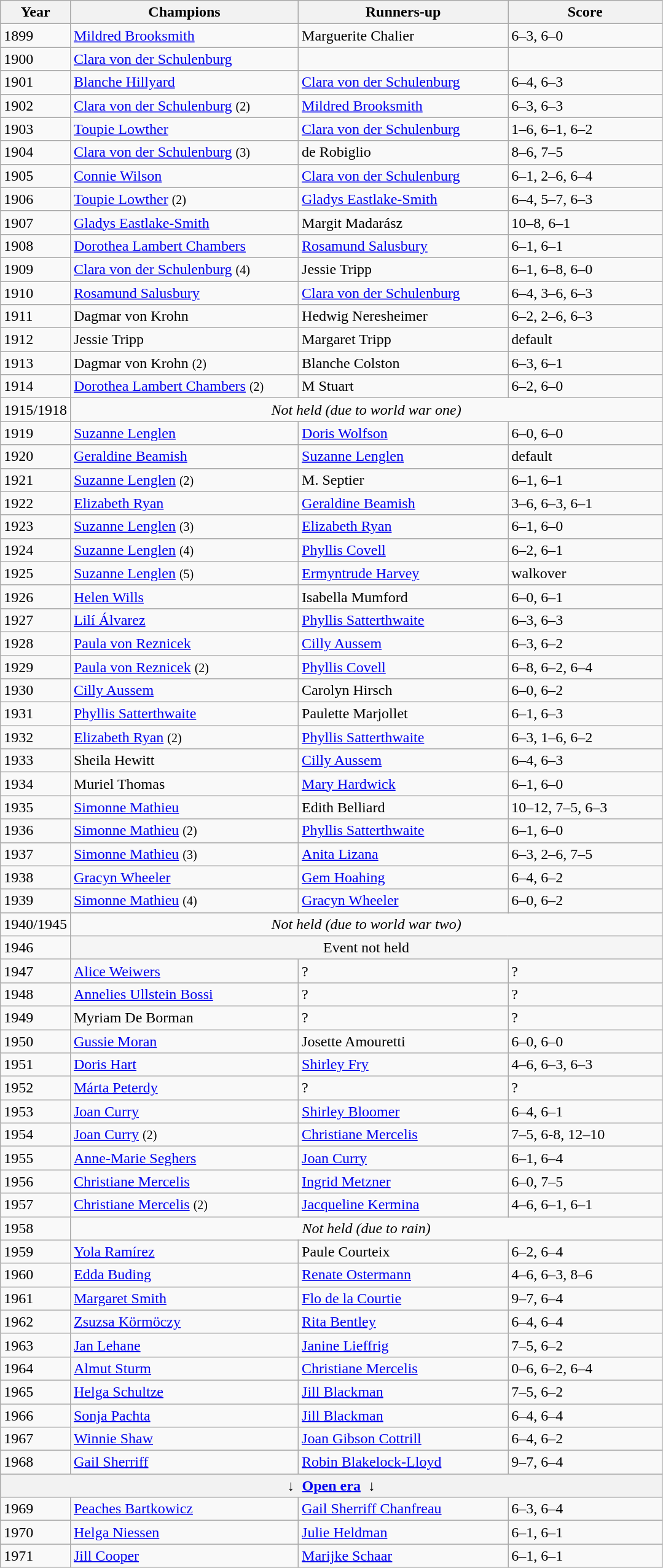<table class="wikitable">
<tr>
<th style="width:60px;">Year</th>
<th style="width:240px;">Champions</th>
<th style="width:220px;">Runners-up</th>
<th style="width:160px;">Score</th>
</tr>
<tr>
<td>1899</td>
<td> <a href='#'>Mildred Brooksmith</a></td>
<td> Marguerite Chalier</td>
<td>6–3, 6–0</td>
</tr>
<tr>
<td>1900</td>
<td> <a href='#'>Clara von der Schulenburg</a></td>
<td></td>
<td></td>
</tr>
<tr>
<td>1901</td>
<td> <a href='#'>Blanche Hillyard</a></td>
<td> <a href='#'>Clara von der Schulenburg</a></td>
<td>6–4, 6–3</td>
</tr>
<tr>
<td>1902</td>
<td> <a href='#'>Clara von der Schulenburg</a> <small>(2)</small></td>
<td> <a href='#'>Mildred Brooksmith</a></td>
<td>6–3, 6–3</td>
</tr>
<tr>
<td>1903</td>
<td> <a href='#'>Toupie Lowther</a></td>
<td> <a href='#'>Clara von der Schulenburg</a></td>
<td>1–6, 6–1, 6–2</td>
</tr>
<tr>
<td>1904</td>
<td> <a href='#'>Clara von der Schulenburg</a> <small>(3)</small></td>
<td> de Robiglio</td>
<td>8–6, 7–5</td>
</tr>
<tr>
<td>1905</td>
<td> <a href='#'>Connie Wilson</a></td>
<td> <a href='#'>Clara von der Schulenburg</a></td>
<td>6–1, 2–6, 6–4</td>
</tr>
<tr>
<td>1906</td>
<td> <a href='#'>Toupie Lowther</a> <small>(2)</small></td>
<td> <a href='#'>Gladys Eastlake-Smith</a></td>
<td>6–4, 5–7, 6–3</td>
</tr>
<tr>
<td>1907</td>
<td> <a href='#'>Gladys Eastlake-Smith</a></td>
<td> Margit Madarász</td>
<td>10–8, 6–1</td>
</tr>
<tr>
<td>1908</td>
<td> <a href='#'>Dorothea Lambert Chambers</a></td>
<td> <a href='#'>Rosamund Salusbury</a></td>
<td>6–1, 6–1</td>
</tr>
<tr>
<td>1909</td>
<td> <a href='#'>Clara von der Schulenburg</a> <small>(4)</small></td>
<td> Jessie Tripp</td>
<td>6–1, 6–8, 6–0</td>
</tr>
<tr>
<td>1910</td>
<td> <a href='#'>Rosamund Salusbury</a></td>
<td> <a href='#'>Clara von der Schulenburg</a></td>
<td>6–4, 3–6, 6–3</td>
</tr>
<tr>
<td>1911</td>
<td> Dagmar von Krohn</td>
<td> Hedwig Neresheimer</td>
<td>6–2, 2–6, 6–3</td>
</tr>
<tr>
<td>1912</td>
<td> Jessie Tripp</td>
<td> Margaret Tripp</td>
<td>default</td>
</tr>
<tr>
<td>1913</td>
<td> Dagmar von Krohn <small>(2)</small></td>
<td> Blanche Colston</td>
<td>6–3, 6–1</td>
</tr>
<tr>
<td>1914</td>
<td> <a href='#'>Dorothea Lambert Chambers</a> <small>(2)</small></td>
<td> M Stuart</td>
<td>6–2, 6–0</td>
</tr>
<tr>
<td>1915/1918</td>
<td colspan=4 align=center><em>Not held (due to world war one)</em></td>
</tr>
<tr>
<td>1919</td>
<td> <a href='#'>Suzanne Lenglen</a></td>
<td> <a href='#'>Doris Wolfson</a></td>
<td>6–0, 6–0</td>
</tr>
<tr>
<td>1920</td>
<td> <a href='#'>Geraldine Beamish</a></td>
<td> <a href='#'>Suzanne Lenglen</a></td>
<td>default</td>
</tr>
<tr>
<td>1921</td>
<td> <a href='#'>Suzanne Lenglen</a> <small>(2)</small></td>
<td>  M. Septier</td>
<td>6–1, 6–1</td>
</tr>
<tr>
<td>1922</td>
<td> <a href='#'>Elizabeth Ryan</a></td>
<td> <a href='#'>Geraldine Beamish</a></td>
<td>3–6, 6–3, 6–1</td>
</tr>
<tr>
<td>1923</td>
<td> <a href='#'>Suzanne Lenglen</a> <small>(3)</small></td>
<td> <a href='#'>Elizabeth Ryan</a></td>
<td>6–1, 6–0</td>
</tr>
<tr>
<td>1924 </td>
<td> <a href='#'>Suzanne Lenglen</a> <small>(4)</small></td>
<td> <a href='#'>Phyllis Covell</a></td>
<td>6–2, 6–1</td>
</tr>
<tr>
<td>1925 </td>
<td> <a href='#'>Suzanne Lenglen</a> <small>(5)</small></td>
<td> <a href='#'>Ermyntrude Harvey</a></td>
<td>walkover</td>
</tr>
<tr>
<td>1926 </td>
<td> <a href='#'>Helen Wills</a></td>
<td> Isabella Mumford</td>
<td>6–0, 6–1</td>
</tr>
<tr>
<td>1927</td>
<td> <a href='#'>Lilí Álvarez</a></td>
<td> <a href='#'>Phyllis Satterthwaite</a></td>
<td>6–3, 6–3</td>
</tr>
<tr>
<td>1928</td>
<td> <a href='#'>Paula von Reznicek</a></td>
<td> <a href='#'>Cilly Aussem</a></td>
<td>6–3, 6–2</td>
</tr>
<tr>
<td>1929</td>
<td> <a href='#'>Paula von Reznicek</a> <small>(2)</small></td>
<td>  <a href='#'>Phyllis Covell</a></td>
<td>6–8, 6–2, 6–4</td>
</tr>
<tr>
<td>1930</td>
<td> <a href='#'>Cilly Aussem</a></td>
<td> Carolyn Hirsch</td>
<td>6–0, 6–2</td>
</tr>
<tr>
<td>1931</td>
<td> <a href='#'>Phyllis Satterthwaite</a></td>
<td>  Paulette Marjollet</td>
<td>6–1, 6–3</td>
</tr>
<tr>
<td>1932</td>
<td> <a href='#'>Elizabeth Ryan</a> <small>(2)</small></td>
<td> <a href='#'>Phyllis Satterthwaite</a></td>
<td>6–3, 1–6, 6–2</td>
</tr>
<tr>
<td>1933</td>
<td> Sheila Hewitt</td>
<td> <a href='#'>Cilly Aussem</a></td>
<td>6–4, 6–3</td>
</tr>
<tr>
<td>1934</td>
<td>  Muriel Thomas</td>
<td> <a href='#'>Mary Hardwick</a></td>
<td>6–1, 6–0</td>
</tr>
<tr>
<td>1935</td>
<td> <a href='#'>Simonne Mathieu</a></td>
<td> Edith Belliard</td>
<td>10–12, 7–5, 6–3</td>
</tr>
<tr>
<td>1936</td>
<td> <a href='#'>Simonne Mathieu</a> <small>(2)</small></td>
<td> <a href='#'>Phyllis Satterthwaite</a></td>
<td>6–1, 6–0</td>
</tr>
<tr>
<td>1937</td>
<td> <a href='#'>Simonne Mathieu</a> <small>(3)</small></td>
<td> <a href='#'>Anita Lizana</a></td>
<td>6–3, 2–6, 7–5</td>
</tr>
<tr>
<td>1938</td>
<td> <a href='#'>Gracyn Wheeler</a></td>
<td> <a href='#'>Gem Hoahing</a></td>
<td>6–4, 6–2</td>
</tr>
<tr>
<td>1939</td>
<td> <a href='#'>Simonne Mathieu</a> <small>(4)</small></td>
<td> <a href='#'>Gracyn Wheeler</a></td>
<td>6–0, 6–2</td>
</tr>
<tr>
<td>1940/1945</td>
<td colspan=4 align=center><em>Not held (due to world war two)</em></td>
</tr>
<tr>
<td>1946</td>
<td rowspan="1" colspan="5" align="center" style="background:#F5F5F5">Event not held</td>
</tr>
<tr>
<td>1947</td>
<td> <a href='#'>Alice Weiwers</a></td>
<td>?</td>
<td>?</td>
</tr>
<tr>
<td>1948</td>
<td> <a href='#'>Annelies Ullstein Bossi</a></td>
<td>?</td>
<td>?</td>
</tr>
<tr>
<td>1949</td>
<td> Myriam De Borman</td>
<td>?</td>
<td>?</td>
</tr>
<tr>
<td>1950</td>
<td> <a href='#'>Gussie Moran</a></td>
<td> Josette Amouretti</td>
<td>6–0, 6–0</td>
</tr>
<tr>
<td>1951</td>
<td> <a href='#'>Doris Hart</a></td>
<td> <a href='#'>Shirley Fry</a></td>
<td>4–6, 6–3, 6–3</td>
</tr>
<tr>
<td>1952</td>
<td> <a href='#'>Márta Peterdy</a></td>
<td>?</td>
<td>?</td>
</tr>
<tr>
<td>1953</td>
<td> <a href='#'>Joan Curry</a></td>
<td>  <a href='#'>Shirley Bloomer</a></td>
<td>6–4, 6–1</td>
</tr>
<tr>
<td>1954</td>
<td> <a href='#'>Joan Curry</a> <small>(2)</small></td>
<td>  <a href='#'>Christiane Mercelis</a></td>
<td>7–5, 6-8, 12–10</td>
</tr>
<tr>
<td>1955</td>
<td> <a href='#'>Anne-Marie Seghers</a></td>
<td> <a href='#'>Joan Curry</a></td>
<td>6–1, 6–4</td>
</tr>
<tr>
<td>1956</td>
<td>  <a href='#'>Christiane Mercelis</a></td>
<td> <a href='#'>Ingrid Metzner</a></td>
<td>6–0, 7–5</td>
</tr>
<tr>
<td>1957</td>
<td>  <a href='#'>Christiane Mercelis</a> <small>(2)</small></td>
<td> <a href='#'>Jacqueline Kermina</a></td>
<td>4–6, 6–1, 6–1</td>
</tr>
<tr>
<td>1958</td>
<td colspan=4 align=center><em>Not held (due to rain)</em></td>
</tr>
<tr>
<td>1959</td>
<td> <a href='#'>Yola Ramírez</a></td>
<td> Paule Courteix</td>
<td>6–2, 6–4</td>
</tr>
<tr>
<td>1960</td>
<td>  <a href='#'>Edda Buding</a></td>
<td> <a href='#'>Renate Ostermann</a></td>
<td>4–6, 6–3, 8–6</td>
</tr>
<tr>
<td>1961</td>
<td> <a href='#'>Margaret Smith</a></td>
<td> <a href='#'>Flo de la Courtie</a></td>
<td>9–7, 6–4</td>
</tr>
<tr>
<td>1962</td>
<td> <a href='#'>Zsuzsa Körmöczy</a></td>
<td>  <a href='#'>Rita Bentley</a></td>
<td>6–4, 6–4</td>
</tr>
<tr>
<td>1963</td>
<td> <a href='#'>Jan Lehane</a></td>
<td>  <a href='#'>Janine Lieffrig</a></td>
<td>7–5, 6–2</td>
</tr>
<tr>
<td>1964</td>
<td> <a href='#'>Almut Sturm</a></td>
<td>  <a href='#'>Christiane Mercelis</a></td>
<td>0–6, 6–2, 6–4</td>
</tr>
<tr>
<td>1965</td>
<td> <a href='#'>Helga Schultze</a></td>
<td> <a href='#'>Jill Blackman</a></td>
<td>7–5, 6–2</td>
</tr>
<tr>
<td>1966</td>
<td> <a href='#'>Sonja Pachta</a></td>
<td> <a href='#'>Jill Blackman</a></td>
<td>6–4, 6–4</td>
</tr>
<tr>
<td>1967</td>
<td> <a href='#'>Winnie Shaw</a></td>
<td>   <a href='#'>Joan Gibson Cottrill</a></td>
<td>6–4, 6–2</td>
</tr>
<tr>
<td>1968</td>
<td> <a href='#'>Gail Sherriff</a></td>
<td> <a href='#'>Robin Blakelock-Lloyd</a></td>
<td>9–7, 6–4</td>
</tr>
<tr>
<th colspan=5 align=center>↓  <a href='#'>Open era</a>  ↓</th>
</tr>
<tr>
<td>1969</td>
<td> <a href='#'>Peaches Bartkowicz</a></td>
<td> <a href='#'>Gail Sherriff Chanfreau</a></td>
<td>6–3, 6–4</td>
</tr>
<tr>
<td>1970</td>
<td> <a href='#'>Helga Niessen</a></td>
<td> <a href='#'>Julie Heldman</a></td>
<td>6–1, 6–1</td>
</tr>
<tr>
<td>1971</td>
<td> <a href='#'>Jill Cooper</a></td>
<td> <a href='#'>Marijke Schaar</a></td>
<td>6–1, 6–1</td>
</tr>
</table>
